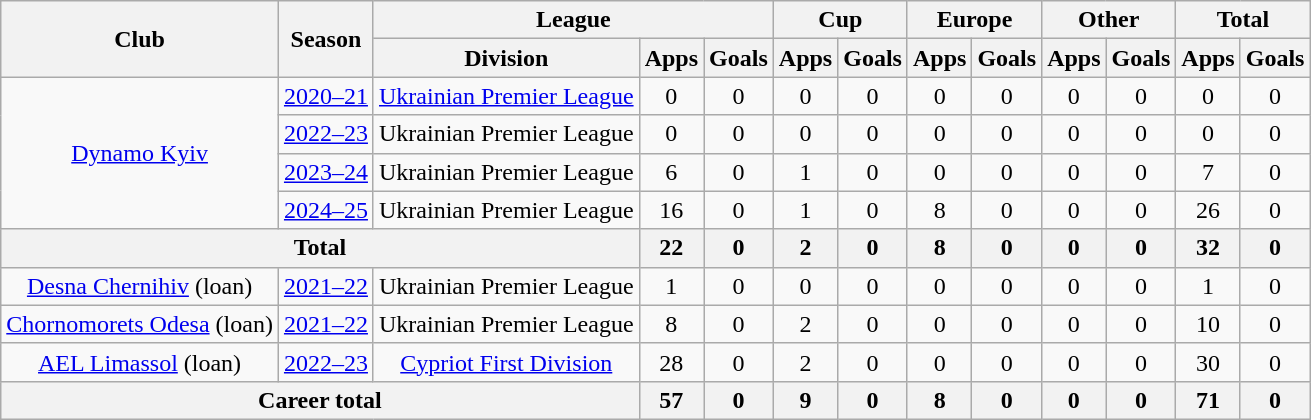<table class="wikitable" style="text-align:center">
<tr>
<th rowspan="2">Club</th>
<th rowspan="2">Season</th>
<th colspan="3">League</th>
<th colspan="2">Cup</th>
<th colspan="2">Europe</th>
<th colspan="2">Other</th>
<th colspan="2">Total</th>
</tr>
<tr>
<th>Division</th>
<th>Apps</th>
<th>Goals</th>
<th>Apps</th>
<th>Goals</th>
<th>Apps</th>
<th>Goals</th>
<th>Apps</th>
<th>Goals</th>
<th>Apps</th>
<th>Goals</th>
</tr>
<tr>
<td rowspan="4"><a href='#'>Dynamo Kyiv</a></td>
<td><a href='#'>2020–21</a></td>
<td><a href='#'>Ukrainian Premier League</a></td>
<td>0</td>
<td>0</td>
<td>0</td>
<td>0</td>
<td>0</td>
<td>0</td>
<td>0</td>
<td>0</td>
<td>0</td>
<td>0</td>
</tr>
<tr>
<td><a href='#'>2022–23</a></td>
<td>Ukrainian Premier League</td>
<td>0</td>
<td>0</td>
<td>0</td>
<td>0</td>
<td>0</td>
<td>0</td>
<td>0</td>
<td>0</td>
<td>0</td>
<td>0</td>
</tr>
<tr>
<td><a href='#'>2023–24</a></td>
<td>Ukrainian Premier League</td>
<td>6</td>
<td>0</td>
<td>1</td>
<td>0</td>
<td>0</td>
<td>0</td>
<td>0</td>
<td>0</td>
<td>7</td>
<td>0</td>
</tr>
<tr>
<td><a href='#'>2024–25</a></td>
<td>Ukrainian Premier League</td>
<td>16</td>
<td>0</td>
<td>1</td>
<td>0</td>
<td>8</td>
<td>0</td>
<td>0</td>
<td>0</td>
<td>26</td>
<td>0</td>
</tr>
<tr>
<th colspan="3">Total</th>
<th>22</th>
<th>0</th>
<th>2</th>
<th>0</th>
<th>8</th>
<th>0</th>
<th>0</th>
<th>0</th>
<th>32</th>
<th>0</th>
</tr>
<tr>
<td><a href='#'>Desna Chernihiv</a> (loan)</td>
<td><a href='#'>2021–22</a></td>
<td>Ukrainian Premier League</td>
<td>1</td>
<td>0</td>
<td>0</td>
<td>0</td>
<td>0</td>
<td>0</td>
<td>0</td>
<td>0</td>
<td>1</td>
<td>0</td>
</tr>
<tr>
<td><a href='#'>Chornomorets Odesa</a> (loan)</td>
<td><a href='#'>2021–22</a></td>
<td>Ukrainian Premier League</td>
<td>8</td>
<td>0</td>
<td>2</td>
<td>0</td>
<td>0</td>
<td>0</td>
<td>0</td>
<td>0</td>
<td>10</td>
<td>0</td>
</tr>
<tr>
<td><a href='#'>AEL Limassol</a> (loan)</td>
<td><a href='#'>2022–23</a></td>
<td><a href='#'>Cypriot First Division</a></td>
<td>28</td>
<td>0</td>
<td>2</td>
<td>0</td>
<td>0</td>
<td>0</td>
<td>0</td>
<td>0</td>
<td>30</td>
<td>0</td>
</tr>
<tr>
<th colspan="3">Career total</th>
<th>57</th>
<th>0</th>
<th>9</th>
<th>0</th>
<th>8</th>
<th>0</th>
<th>0</th>
<th>0</th>
<th>71</th>
<th>0</th>
</tr>
</table>
